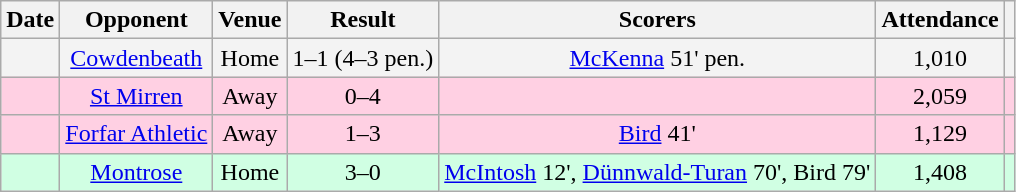<table class="wikitable sortable" style="text-align:center;">
<tr>
<th>Date</th>
<th>Opponent</th>
<th>Venue</th>
<th>Result</th>
<th class=unsortable>Scorers</th>
<th>Attendance</th>
<th></th>
</tr>
<tr style="background-color: #f3f3f3;">
<td></td>
<td><a href='#'>Cowdenbeath</a></td>
<td>Home</td>
<td>1–1 (4–3 pen.)</td>
<td><a href='#'>McKenna</a> 51' pen.</td>
<td>1,010</td>
<td></td>
</tr>
<tr style="background-color: #ffd0e3;">
<td></td>
<td><a href='#'>St Mirren</a></td>
<td>Away</td>
<td>0–4</td>
<td></td>
<td>2,059</td>
<td></td>
</tr>
<tr style="background-color: #ffd0e3;">
<td></td>
<td><a href='#'>Forfar Athletic</a></td>
<td>Away</td>
<td>1–3</td>
<td><a href='#'>Bird</a> 41'</td>
<td>1,129</td>
<td></td>
</tr>
<tr style="background-color: #d0ffe3;">
<td></td>
<td><a href='#'>Montrose</a></td>
<td>Home</td>
<td>3–0</td>
<td><a href='#'>McIntosh</a> 12', <a href='#'>Dünnwald-Turan</a> 70', Bird 79'</td>
<td>1,408</td>
<td></td>
</tr>
</table>
